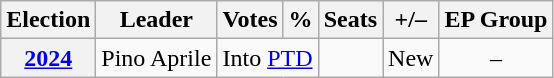<table class="wikitable" style="text-align:center">
<tr>
<th>Election</th>
<th>Leader</th>
<th>Votes</th>
<th>%</th>
<th>Seats</th>
<th>+/–</th>
<th>EP Group</th>
</tr>
<tr>
<th><a href='#'>2024</a></th>
<td>Pino Aprile</td>
<td colspan="2">Into <a href='#'>PTD</a></td>
<td></td>
<td>New</td>
<td>–</td>
</tr>
</table>
